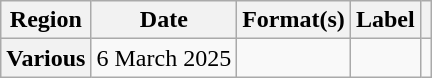<table class="wikitable plainrowheaders">
<tr>
<th scope="col">Region</th>
<th scope="col">Date</th>
<th scope="col">Format(s)</th>
<th scope="col">Label</th>
<th scope="col"></th>
</tr>
<tr>
<th scope="row">Various</th>
<td>6 March 2025</td>
<td></td>
<td align="center"></td>
<td align="center"></td>
</tr>
</table>
